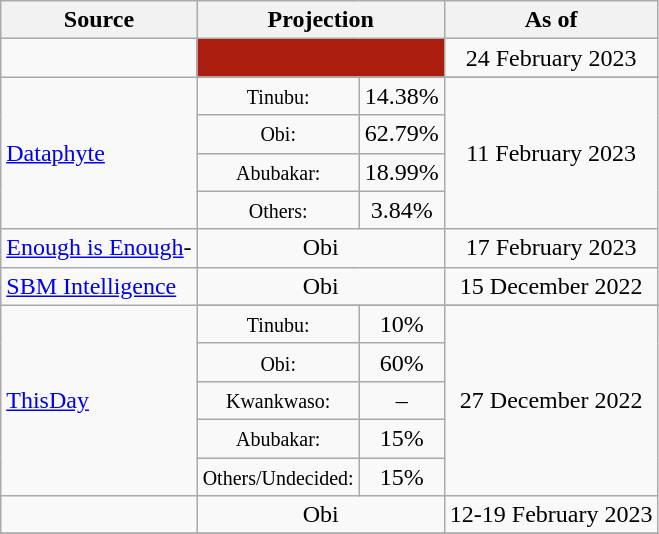<table class="wikitable" style="text-align:center">
<tr>
<th>Source</th>
<th colspan=2>Projection</th>
<th>As of</th>
</tr>
<tr>
<td align="left"></td>
<td colspan=2 bgcolor=#a91e0e></td>
<td>24 February 2023</td>
</tr>
<tr>
<td rowspan=5 align="left"><a href='#'>Dataphyte</a></td>
</tr>
<tr>
<td><small>Tinubu:</small></td>
<td>14.38%</td>
<td rowspan=4>11 February 2023</td>
</tr>
<tr>
<td><small>Obi:</small></td>
<td>62.79%</td>
</tr>
<tr>
<td><small>Abubakar:</small></td>
<td>18.99%</td>
</tr>
<tr>
<td><small>Others:</small></td>
<td>3.84%</td>
</tr>
<tr>
<td align="left"><a href='#'>Enough is Enough</a>-<br></td>
<td colspan=2 >Obi</td>
<td>17 February 2023</td>
</tr>
<tr>
<td align="left"><a href='#'>SBM Intelligence</a></td>
<td colspan=2 >Obi</td>
<td>15 December 2022</td>
</tr>
<tr>
<td rowspan=6 align="left"><a href='#'>ThisDay</a></td>
</tr>
<tr>
<td><small>Tinubu:</small></td>
<td>10%</td>
<td rowspan=5>27 December 2022</td>
</tr>
<tr>
<td><small>Obi:</small></td>
<td>60%</td>
</tr>
<tr>
<td><small>Kwankwaso:</small></td>
<td>–</td>
</tr>
<tr>
<td><small>Abubakar:</small></td>
<td>15%</td>
</tr>
<tr>
<td><small>Others/Undecided:</small></td>
<td>15%</td>
</tr>
<tr>
<td align="left"></td>
<td colspan=2 >Obi</td>
<td>12-19 February 2023</td>
</tr>
<tr>
</tr>
</table>
